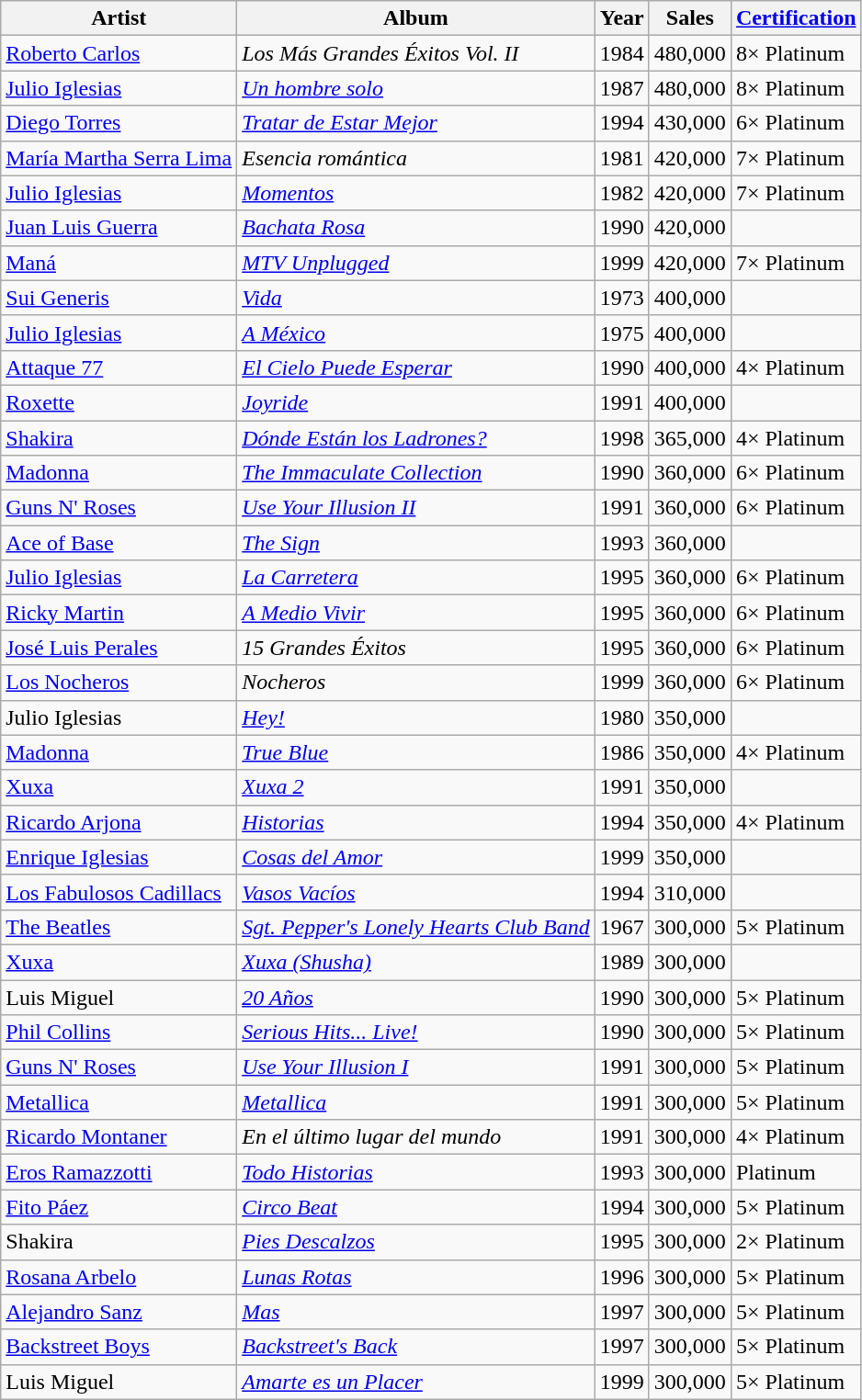<table class="wikitable">
<tr>
<th>Artist</th>
<th>Album</th>
<th>Year</th>
<th>Sales</th>
<th><a href='#'>Certification</a></th>
</tr>
<tr>
<td><a href='#'>Roberto Carlos</a></td>
<td><em>Los Más Grandes Éxitos Vol. II</em></td>
<td>1984</td>
<td>480,000</td>
<td>8× Platinum</td>
</tr>
<tr>
<td><a href='#'>Julio Iglesias</a></td>
<td><em><a href='#'>Un hombre solo</a></em></td>
<td>1987</td>
<td>480,000</td>
<td>8× Platinum</td>
</tr>
<tr>
<td><a href='#'>Diego Torres</a></td>
<td><em><a href='#'>Tratar de Estar Mejor</a></em></td>
<td>1994</td>
<td>430,000</td>
<td>6× Platinum</td>
</tr>
<tr>
<td><a href='#'>María Martha Serra Lima</a></td>
<td><em>Esencia romántica</em></td>
<td>1981</td>
<td>420,000</td>
<td>7× Platinum</td>
</tr>
<tr>
<td><a href='#'>Julio Iglesias</a></td>
<td><em><a href='#'>Momentos</a></em></td>
<td>1982</td>
<td>420,000</td>
<td>7× Platinum</td>
</tr>
<tr>
<td><a href='#'>Juan Luis Guerra</a></td>
<td><em><a href='#'>Bachata Rosa</a></em></td>
<td>1990</td>
<td>420,000</td>
<td></td>
</tr>
<tr>
<td><a href='#'>Maná</a></td>
<td><em><a href='#'>MTV Unplugged</a></em></td>
<td>1999</td>
<td>420,000</td>
<td>7× Platinum</td>
</tr>
<tr>
<td><a href='#'>Sui Generis</a></td>
<td><em><a href='#'>Vida</a></em></td>
<td>1973</td>
<td>400,000</td>
<td></td>
</tr>
<tr>
<td><a href='#'>Julio Iglesias</a></td>
<td><em><a href='#'>A México</a></em></td>
<td>1975</td>
<td>400,000</td>
<td></td>
</tr>
<tr>
<td><a href='#'>Attaque 77</a></td>
<td><em><a href='#'>El Cielo Puede Esperar</a></em></td>
<td>1990</td>
<td>400,000</td>
<td>4× Platinum</td>
</tr>
<tr>
<td><a href='#'>Roxette</a></td>
<td><em><a href='#'>Joyride</a></em></td>
<td>1991</td>
<td>400,000</td>
<td></td>
</tr>
<tr>
<td><a href='#'>Shakira</a></td>
<td><em><a href='#'>Dónde Están los Ladrones?</a></em></td>
<td>1998</td>
<td>365,000</td>
<td>4× Platinum</td>
</tr>
<tr>
<td><a href='#'>Madonna</a></td>
<td><em><a href='#'>The Immaculate Collection</a></em></td>
<td>1990</td>
<td>360,000</td>
<td>6× Platinum</td>
</tr>
<tr>
<td><a href='#'>Guns N' Roses</a></td>
<td><em><a href='#'>Use Your Illusion II</a></em></td>
<td>1991</td>
<td>360,000</td>
<td>6× Platinum</td>
</tr>
<tr>
<td><a href='#'>Ace of Base</a></td>
<td><em><a href='#'>The Sign</a></em></td>
<td>1993</td>
<td>360,000</td>
<td></td>
</tr>
<tr>
<td><a href='#'>Julio Iglesias</a></td>
<td><em><a href='#'>La Carretera</a></em></td>
<td>1995</td>
<td>360,000</td>
<td>6× Platinum</td>
</tr>
<tr>
<td><a href='#'>Ricky Martin</a></td>
<td><em><a href='#'>A Medio Vivir</a></em></td>
<td>1995</td>
<td>360,000</td>
<td>6× Platinum</td>
</tr>
<tr>
<td><a href='#'>José Luis Perales</a></td>
<td><em>15 Grandes Éxitos</em></td>
<td>1995</td>
<td>360,000</td>
<td>6× Platinum</td>
</tr>
<tr>
<td><a href='#'>Los Nocheros</a></td>
<td><em>Nocheros</em></td>
<td>1999</td>
<td>360,000</td>
<td>6× Platinum</td>
</tr>
<tr>
<td>Julio Iglesias</td>
<td><em><a href='#'>Hey!</a></em></td>
<td>1980</td>
<td>350,000</td>
<td></td>
</tr>
<tr>
<td><a href='#'>Madonna</a></td>
<td><em><a href='#'>True Blue</a></em></td>
<td>1986</td>
<td>350,000</td>
<td>4× Platinum</td>
</tr>
<tr>
<td><a href='#'>Xuxa</a></td>
<td><em><a href='#'>Xuxa 2</a></em></td>
<td>1991</td>
<td>350,000</td>
<td></td>
</tr>
<tr>
<td><a href='#'>Ricardo Arjona</a></td>
<td><em><a href='#'>Historias</a></em></td>
<td>1994</td>
<td>350,000</td>
<td>4× Platinum</td>
</tr>
<tr>
<td><a href='#'>Enrique Iglesias</a></td>
<td><em><a href='#'>Cosas del Amor</a></em></td>
<td>1999</td>
<td>350,000</td>
<td></td>
</tr>
<tr>
<td><a href='#'>Los Fabulosos Cadillacs</a></td>
<td><em><a href='#'>Vasos Vacíos</a></em></td>
<td>1994</td>
<td>310,000</td>
<td></td>
</tr>
<tr>
<td><a href='#'>The Beatles</a></td>
<td><em><a href='#'>Sgt. Pepper's Lonely Hearts Club Band</a></em></td>
<td>1967</td>
<td>300,000</td>
<td>5× Platinum</td>
</tr>
<tr>
<td><a href='#'>Xuxa</a></td>
<td><em><a href='#'>Xuxa (Shusha)</a></em></td>
<td>1989</td>
<td>300,000</td>
<td></td>
</tr>
<tr>
<td>Luis Miguel</td>
<td><em><a href='#'>20 Años</a></em></td>
<td>1990</td>
<td>300,000</td>
<td>5× Platinum</td>
</tr>
<tr>
<td><a href='#'>Phil Collins</a></td>
<td><em><a href='#'>Serious Hits... Live!</a></em></td>
<td>1990</td>
<td>300,000</td>
<td>5× Platinum</td>
</tr>
<tr>
<td><a href='#'>Guns N' Roses</a></td>
<td><em><a href='#'>Use Your Illusion I</a></em></td>
<td>1991</td>
<td>300,000</td>
<td>5× Platinum</td>
</tr>
<tr>
<td><a href='#'>Metallica</a></td>
<td><em><a href='#'>Metallica</a></em></td>
<td>1991</td>
<td>300,000</td>
<td>5× Platinum</td>
</tr>
<tr>
<td><a href='#'>Ricardo Montaner</a></td>
<td><em>En el último lugar del mundo</em></td>
<td>1991</td>
<td>300,000</td>
<td>4× Platinum</td>
</tr>
<tr>
<td><a href='#'>Eros Ramazzotti</a></td>
<td><em><a href='#'>Todo Historias</a></em></td>
<td>1993</td>
<td>300,000</td>
<td>Platinum</td>
</tr>
<tr>
<td><a href='#'>Fito Páez</a></td>
<td><em><a href='#'>Circo Beat</a></em></td>
<td>1994</td>
<td>300,000</td>
<td>5× Platinum</td>
</tr>
<tr>
<td>Shakira</td>
<td><em><a href='#'>Pies Descalzos</a></em></td>
<td>1995</td>
<td>300,000</td>
<td>2× Platinum</td>
</tr>
<tr>
<td><a href='#'>Rosana Arbelo</a></td>
<td><em><a href='#'>Lunas Rotas</a></em></td>
<td>1996</td>
<td>300,000</td>
<td>5× Platinum</td>
</tr>
<tr>
<td><a href='#'>Alejandro Sanz</a></td>
<td><em><a href='#'>Mas</a></em></td>
<td>1997</td>
<td>300,000</td>
<td>5× Platinum</td>
</tr>
<tr>
<td><a href='#'>Backstreet Boys</a></td>
<td><em><a href='#'>Backstreet's Back</a></em></td>
<td>1997</td>
<td>300,000</td>
<td>5× Platinum</td>
</tr>
<tr>
<td>Luis Miguel</td>
<td><em><a href='#'>Amarte es un Placer</a></em></td>
<td>1999</td>
<td>300,000</td>
<td>5× Platinum</td>
</tr>
</table>
